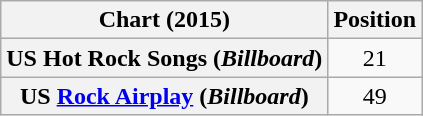<table class="wikitable plainrowheaders" style="text-align:center;">
<tr>
<th>Chart (2015)</th>
<th>Position</th>
</tr>
<tr>
<th scope="row">US Hot Rock Songs (<em>Billboard</em>)</th>
<td>21</td>
</tr>
<tr>
<th scope="row">US <a href='#'>Rock Airplay</a> (<em>Billboard</em>)</th>
<td>49</td>
</tr>
</table>
